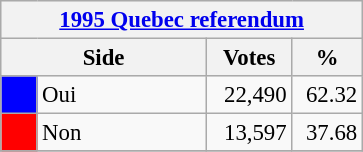<table class="wikitable" style="font-size: 95%; clear:both">
<tr style="background-color:#E9E9E9">
<th colspan=4><a href='#'>1995 Quebec referendum</a></th>
</tr>
<tr style="background-color:#E9E9E9">
<th colspan=2 style="width: 130px">Side</th>
<th style="width: 50px">Votes</th>
<th style="width: 40px">%</th>
</tr>
<tr>
<td bgcolor="blue"></td>
<td>Oui</td>
<td align="right">22,490</td>
<td align="right">62.32</td>
</tr>
<tr>
<td bgcolor="red"></td>
<td>Non</td>
<td align="right">13,597</td>
<td align="right">37.68</td>
</tr>
<tr>
</tr>
</table>
